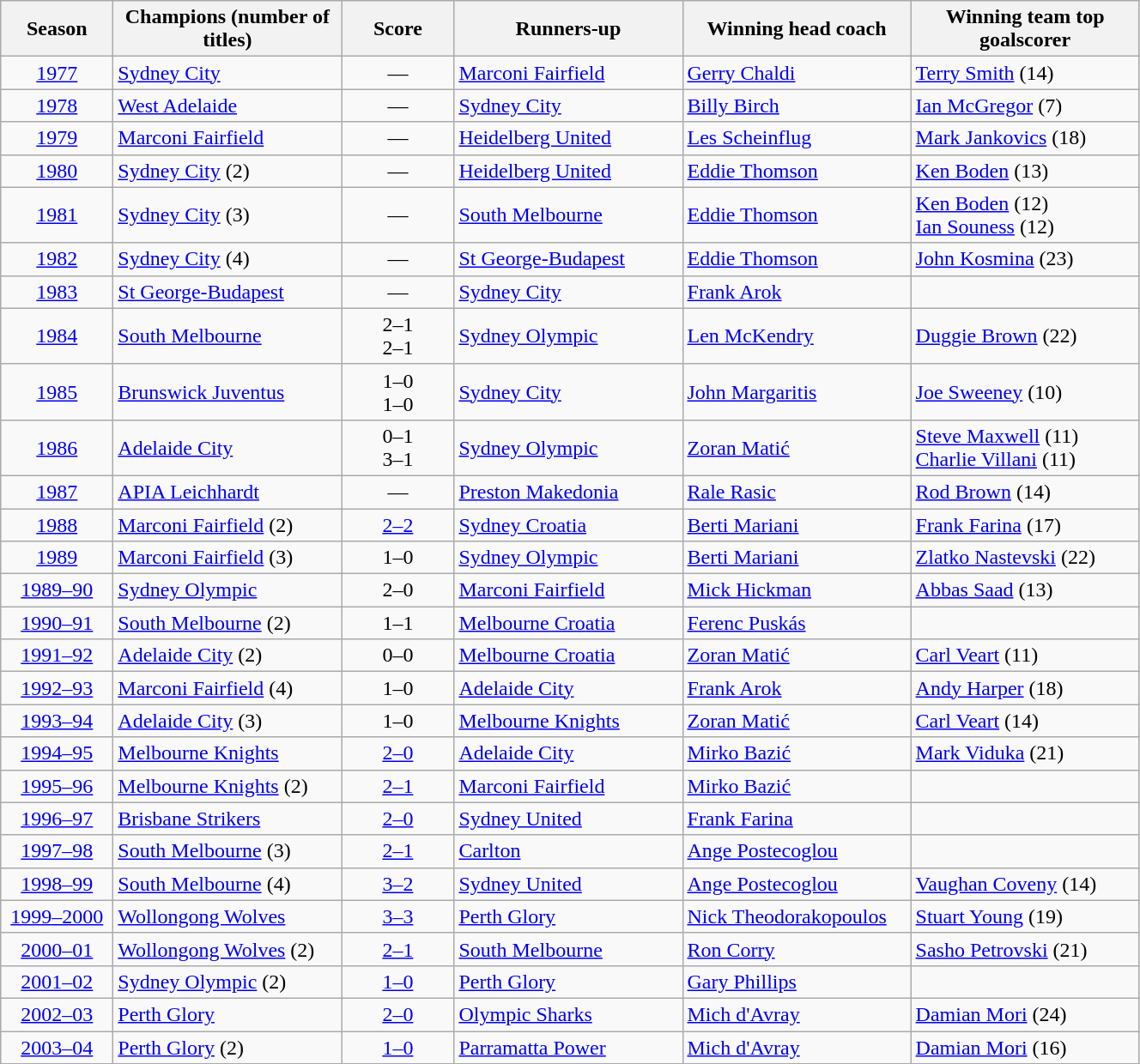<table class="wikitable sortable">
<tr>
<th width="80">Season</th>
<th width="170">Champions (number of titles)</th>
<th width="80">Score</th>
<th width="170">Runners-up</th>
<th width="170">Winning head coach</th>
<th width="170">Winning team top goalscorer</th>
</tr>
<tr>
<td align=center><a href='#'>1977</a></td>
<td><a href='#'>Sydney City</a></td>
<td align=center>—</td>
<td><a href='#'>Marconi Fairfield</a></td>
<td data-sort-value="Chaldi, Gerry"> <a href='#'>Gerry Chaldi</a></td>
<td> <a href='#'>Terry Smith</a> (14)</td>
</tr>
<tr>
<td align=center><a href='#'>1978</a></td>
<td><a href='#'>West Adelaide</a></td>
<td align=center>—</td>
<td><a href='#'>Sydney City</a></td>
<td> <a href='#'>Billy Birch</a></td>
<td> <a href='#'>Ian McGregor</a> (7)</td>
</tr>
<tr>
<td align=center><a href='#'>1979</a></td>
<td><a href='#'>Marconi Fairfield</a></td>
<td align=center>—</td>
<td><a href='#'>Heidelberg United</a></td>
<td data-sort-value="Scheinflug, Les"> <a href='#'>Les Scheinflug</a></td>
<td> <a href='#'>Mark Jankovics</a> (18)</td>
</tr>
<tr>
<td align=center><a href='#'>1980</a></td>
<td><a href='#'>Sydney City</a> (2)</td>
<td align=center>—</td>
<td><a href='#'>Heidelberg United</a></td>
<td data-sort-value="Thomson, Eddie"> <a href='#'>Eddie Thomson</a></td>
<td> <a href='#'>Ken Boden</a> (13)</td>
</tr>
<tr>
<td align=center><a href='#'>1981</a></td>
<td><a href='#'>Sydney City</a> (3)</td>
<td align=center>—</td>
<td><a href='#'>South Melbourne</a></td>
<td data-sort-value="Thomson, Eddie"> <a href='#'>Eddie Thomson</a></td>
<td> <a href='#'>Ken Boden</a> (12)<br> <a href='#'>Ian Souness</a> (12)</td>
</tr>
<tr>
<td align=center><a href='#'>1982</a></td>
<td><a href='#'>Sydney City</a> (4)</td>
<td align=center>—</td>
<td><a href='#'>St George-Budapest</a></td>
<td data-sort-value="Thomson, Eddie"> <a href='#'>Eddie Thomson</a></td>
<td> <a href='#'>John Kosmina</a> (23)</td>
</tr>
<tr>
<td align=center><a href='#'>1983</a></td>
<td><a href='#'>St George-Budapest</a></td>
<td align=center>—</td>
<td><a href='#'>Sydney City</a></td>
<td data-sort-value="Arok, Frank"> <a href='#'>Frank Arok</a></td>
<td></td>
</tr>
<tr>
<td align=center><a href='#'>1984</a></td>
<td><a href='#'>South Melbourne</a></td>
<td align=center>2–1<br>2–1</td>
<td><a href='#'>Sydney Olympic</a></td>
<td data-sort-value="McKendry, Len"> <a href='#'>Len McKendry</a></td>
<td> <a href='#'>Duggie Brown</a> (22)</td>
</tr>
<tr>
<td align=center><a href='#'>1985</a></td>
<td><a href='#'>Brunswick Juventus</a></td>
<td align=center>1–0<br>1–0</td>
<td><a href='#'>Sydney City</a></td>
<td data-sort-value="Margaritis, John"> <a href='#'>John Margaritis</a></td>
<td> <a href='#'>Joe Sweeney</a> (10)</td>
</tr>
<tr>
<td align=center><a href='#'>1986</a></td>
<td><a href='#'>Adelaide City</a></td>
<td align=center>0–1<br>3–1</td>
<td><a href='#'>Sydney Olympic</a></td>
<td data-sort-value="Matić, Zoran"> <a href='#'>Zoran Matić</a></td>
<td> <a href='#'>Steve Maxwell</a> (11)<br> <a href='#'>Charlie Villani</a> (11)</td>
</tr>
<tr>
<td align=center><a href='#'>1987</a></td>
<td><a href='#'>APIA Leichhardt</a></td>
<td align=center>—</td>
<td><a href='#'>Preston Makedonia</a></td>
<td data-sort-value="Rasic, Rale"> <a href='#'>Rale Rasic</a></td>
<td> <a href='#'>Rod Brown</a> (14)</td>
</tr>
<tr>
<td align=center><a href='#'>1988</a></td>
<td><a href='#'>Marconi Fairfield</a> (2)</td>
<td align=center><a href='#'>2–2</a> </td>
<td><a href='#'>Sydney Croatia</a></td>
<td data-sort-value="Mariani, Berti"> <a href='#'>Berti Mariani</a></td>
<td> <a href='#'>Frank Farina</a> (17)</td>
</tr>
<tr>
<td align=center><a href='#'>1989</a></td>
<td><a href='#'>Marconi Fairfield</a> (3)</td>
<td align=center>1–0</td>
<td><a href='#'>Sydney Olympic</a></td>
<td data-sort-value="Mariani, Berti"> <a href='#'>Berti Mariani</a></td>
<td> <a href='#'>Zlatko Nastevski</a> (22)</td>
</tr>
<tr>
<td align=center><a href='#'>1989–90</a></td>
<td><a href='#'>Sydney Olympic</a></td>
<td align=center>2–0</td>
<td><a href='#'>Marconi Fairfield</a></td>
<td data-sort-value="Hickman, Mick"> <a href='#'>Mick Hickman</a></td>
<td> <a href='#'>Abbas Saad</a> (13)</td>
</tr>
<tr>
<td align=center><a href='#'>1990–91</a></td>
<td><a href='#'>South Melbourne</a> (2)</td>
<td align=center>1–1 </td>
<td><a href='#'>Melbourne Croatia</a></td>
<td data-sort-value="Puskás, Ferenc"> <a href='#'>Ferenc Puskás</a></td>
<td></td>
</tr>
<tr>
<td align=center><a href='#'>1991–92</a></td>
<td><a href='#'>Adelaide City</a> (2)</td>
<td align=center>0–0 </td>
<td><a href='#'>Melbourne Croatia</a></td>
<td data-sort-value="Matić, Zoran"> <a href='#'>Zoran Matić</a></td>
<td> <a href='#'>Carl Veart</a> (11)</td>
</tr>
<tr>
<td align=center><a href='#'>1992–93</a></td>
<td><a href='#'>Marconi Fairfield</a> (4)</td>
<td align=center>1–0</td>
<td><a href='#'>Adelaide City</a></td>
<td data-sort-value="Arok, Frank"> <a href='#'>Frank Arok</a></td>
<td> <a href='#'>Andy Harper</a> (18)</td>
</tr>
<tr>
<td align=center><a href='#'>1993–94</a></td>
<td><a href='#'>Adelaide City</a> (3)</td>
<td align=center>1–0</td>
<td><a href='#'>Melbourne Knights</a></td>
<td data-sort-value="Matić, Zoran"> <a href='#'>Zoran Matić</a></td>
<td> <a href='#'>Carl Veart</a> (14)</td>
</tr>
<tr>
<td align=center><a href='#'>1994–95</a></td>
<td><a href='#'>Melbourne Knights</a></td>
<td align=center><a href='#'>2–0</a></td>
<td><a href='#'>Adelaide City</a></td>
<td data-sort-value="Bazić, Mirko"> <a href='#'>Mirko Bazić</a></td>
<td> <a href='#'>Mark Viduka</a> (21)</td>
</tr>
<tr>
<td align=center><a href='#'>1995–96</a></td>
<td><a href='#'>Melbourne Knights</a> (2)</td>
<td align=center><a href='#'>2–1</a></td>
<td><a href='#'>Marconi Fairfield</a></td>
<td data-sort-value="Bazić, Mirko"> <a href='#'>Mirko Bazić</a></td>
<td></td>
</tr>
<tr>
<td align=center><a href='#'>1996–97</a></td>
<td><a href='#'>Brisbane Strikers</a></td>
<td align=center><a href='#'>2–0</a></td>
<td><a href='#'>Sydney United</a></td>
<td data-sort-value="Farina, Frank"> <a href='#'>Frank Farina</a></td>
<td></td>
</tr>
<tr>
<td align=center><a href='#'>1997–98</a></td>
<td><a href='#'>South Melbourne</a> (3)</td>
<td align=center><a href='#'>2–1</a></td>
<td><a href='#'>Carlton</a></td>
<td data-sort-value="Postecoglou, Ange"> <a href='#'>Ange Postecoglou</a></td>
<td></td>
</tr>
<tr>
<td align=center><a href='#'>1998–99</a></td>
<td><a href='#'>South Melbourne</a> (4)</td>
<td align=center><a href='#'>3–2</a></td>
<td><a href='#'>Sydney United</a></td>
<td data-sort-value="Postecoglou, Ange"> <a href='#'>Ange Postecoglou</a></td>
<td> <a href='#'>Vaughan Coveny</a> (14)</td>
</tr>
<tr>
<td align=center><a href='#'>1999–2000</a></td>
<td><a href='#'>Wollongong Wolves</a></td>
<td align=center><a href='#'>3–3</a> </td>
<td><a href='#'>Perth Glory</a></td>
<td data-sort-value="Theodorakopoulos, Nick"> <a href='#'>Nick Theodorakopoulos</a></td>
<td> <a href='#'>Stuart Young</a> (19)</td>
</tr>
<tr>
<td align=center><a href='#'>2000–01</a></td>
<td><a href='#'>Wollongong Wolves</a> (2)</td>
<td align=center><a href='#'>2–1</a></td>
<td><a href='#'>South Melbourne</a></td>
<td data-sort-value="Corry, Ron"> <a href='#'>Ron Corry</a></td>
<td> <a href='#'>Sasho Petrovski</a> (21)</td>
</tr>
<tr>
<td align=center><a href='#'>2001–02</a></td>
<td><a href='#'>Sydney Olympic</a> (2)</td>
<td align=center><a href='#'>1–0</a></td>
<td><a href='#'>Perth Glory</a></td>
<td data-sort-value="Phillips, Gary"> <a href='#'>Gary Phillips</a></td>
<td></td>
</tr>
<tr>
<td align=center><a href='#'>2002–03</a></td>
<td><a href='#'>Perth Glory</a></td>
<td align=center><a href='#'>2–0</a></td>
<td><a href='#'>Olympic Sharks</a></td>
<td data-sort-value="d'Avray, Mich"> <a href='#'>Mich d'Avray</a></td>
<td> <a href='#'>Damian Mori</a> (24)</td>
</tr>
<tr>
<td align=center><a href='#'>2003–04</a></td>
<td><a href='#'>Perth Glory</a> (2)</td>
<td align=center><a href='#'>1–0</a> </td>
<td><a href='#'>Parramatta Power</a></td>
<td data-sort-value="d'Avray, Mich"> <a href='#'>Mich d'Avray</a></td>
<td> <a href='#'>Damian Mori</a> (16)</td>
</tr>
</table>
